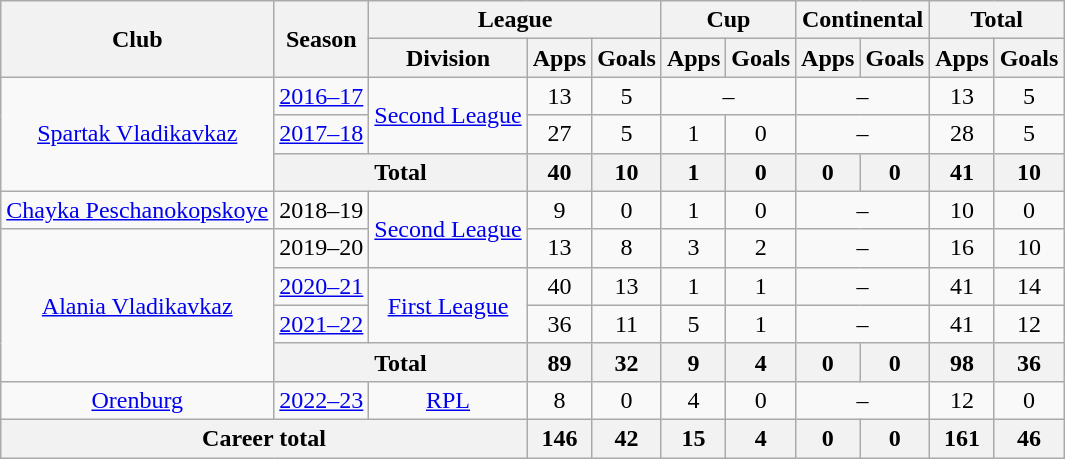<table class="wikitable" style="text-align: center;">
<tr>
<th rowspan=2>Club</th>
<th rowspan=2>Season</th>
<th colspan=3>League</th>
<th colspan=2>Cup</th>
<th colspan=2>Continental</th>
<th colspan=2>Total</th>
</tr>
<tr>
<th>Division</th>
<th>Apps</th>
<th>Goals</th>
<th>Apps</th>
<th>Goals</th>
<th>Apps</th>
<th>Goals</th>
<th>Apps</th>
<th>Goals</th>
</tr>
<tr>
<td rowspan="3"><a href='#'>Spartak Vladikavkaz</a></td>
<td><a href='#'>2016–17</a></td>
<td rowspan="2"><a href='#'>Second League</a></td>
<td>13</td>
<td>5</td>
<td colspan=2>–</td>
<td colspan=2>–</td>
<td>13</td>
<td>5</td>
</tr>
<tr>
<td><a href='#'>2017–18</a></td>
<td>27</td>
<td>5</td>
<td>1</td>
<td>0</td>
<td colspan=2>–</td>
<td>28</td>
<td>5</td>
</tr>
<tr>
<th colspan=2>Total</th>
<th>40</th>
<th>10</th>
<th>1</th>
<th>0</th>
<th>0</th>
<th>0</th>
<th>41</th>
<th>10</th>
</tr>
<tr>
<td><a href='#'>Chayka Peschanokopskoye</a></td>
<td>2018–19</td>
<td rowspan="2"><a href='#'>Second League</a></td>
<td>9</td>
<td>0</td>
<td>1</td>
<td>0</td>
<td colspan=2>–</td>
<td>10</td>
<td>0</td>
</tr>
<tr>
<td rowspan="4"><a href='#'>Alania Vladikavkaz</a></td>
<td>2019–20</td>
<td>13</td>
<td>8</td>
<td>3</td>
<td>2</td>
<td colspan=2>–</td>
<td>16</td>
<td>10</td>
</tr>
<tr>
<td><a href='#'>2020–21</a></td>
<td rowspan="2"><a href='#'>First League</a></td>
<td>40</td>
<td>13</td>
<td>1</td>
<td>1</td>
<td colspan=2>–</td>
<td>41</td>
<td>14</td>
</tr>
<tr>
<td><a href='#'>2021–22</a></td>
<td>36</td>
<td>11</td>
<td>5</td>
<td>1</td>
<td colspan=2>–</td>
<td>41</td>
<td>12</td>
</tr>
<tr>
<th colspan=2>Total</th>
<th>89</th>
<th>32</th>
<th>9</th>
<th>4</th>
<th>0</th>
<th>0</th>
<th>98</th>
<th>36</th>
</tr>
<tr>
<td><a href='#'>Orenburg</a></td>
<td><a href='#'>2022–23</a></td>
<td><a href='#'>RPL</a></td>
<td>8</td>
<td>0</td>
<td>4</td>
<td>0</td>
<td colspan=2>–</td>
<td>12</td>
<td>0</td>
</tr>
<tr>
<th colspan=3>Career total</th>
<th>146</th>
<th>42</th>
<th>15</th>
<th>4</th>
<th>0</th>
<th>0</th>
<th>161</th>
<th>46</th>
</tr>
</table>
